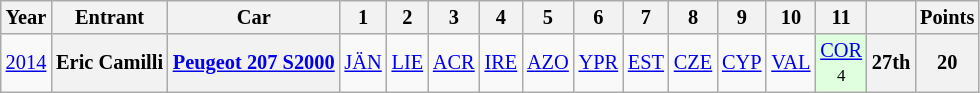<table class="wikitable" style="text-align:center; font-size:85%">
<tr>
<th>Year</th>
<th>Entrant</th>
<th>Car</th>
<th>1</th>
<th>2</th>
<th>3</th>
<th>4</th>
<th>5</th>
<th>6</th>
<th>7</th>
<th>8</th>
<th>9</th>
<th>10</th>
<th>11</th>
<th></th>
<th>Points</th>
</tr>
<tr>
<td><a href='#'>2014</a></td>
<th nowrap>Eric Camilli</th>
<th nowrap><a href='#'>Peugeot 207 S2000</a></th>
<td><a href='#'>JÄN</a></td>
<td><a href='#'>LIE</a></td>
<td><a href='#'>ACR</a></td>
<td><a href='#'>IRE</a></td>
<td><a href='#'>AZO</a></td>
<td><a href='#'>YPR</a></td>
<td><a href='#'>EST</a></td>
<td><a href='#'>CZE</a></td>
<td><a href='#'>CYP</a></td>
<td><a href='#'>VAL</a></td>
<td style="background:#DFFFDF;"><a href='#'>COR</a><br><small>4</small></td>
<th>27th</th>
<th>20</th>
</tr>
</table>
